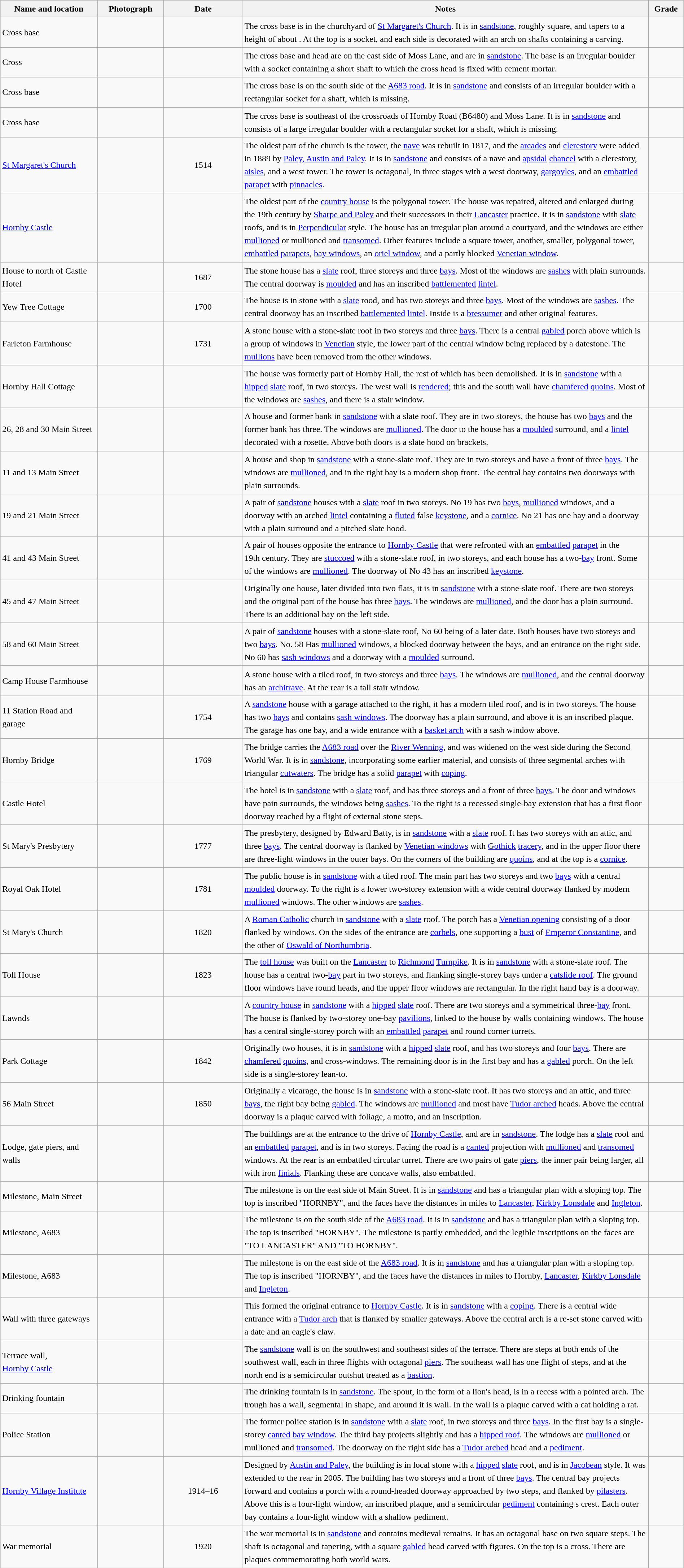<table class="wikitable sortable plainrowheaders" style="width:100%;border:0px;text-align:left;line-height:150%;">
<tr>
<th scope="col"  style="width:150px">Name and location</th>
<th scope="col"  style="width:100px" class="unsortable">Photograph</th>
<th scope="col"  style="width:120px">Date</th>
<th scope="col"  style="width:650px" class="unsortable">Notes</th>
<th scope="col"  style="width:50px">Grade</th>
</tr>
<tr>
<td>Cross base<br><small></small></td>
<td></td>
<td align="center"></td>
<td>The cross base is in the churchyard of <a href='#'>St Margaret's Church</a>.  It is in <a href='#'>sandstone</a>, roughly square, and tapers to a height of about .  At the top is a socket, and each side is decorated with an arch on shafts containing a carving.</td>
<td align="center" ></td>
</tr>
<tr>
<td>Cross<br><small></small></td>
<td></td>
<td align="center"></td>
<td>The cross base and head are on the east side of Moss Lane, and are in <a href='#'>sandstone</a>.  The base is an irregular boulder with a socket containing a short shaft to which the cross head is fixed with cement mortar.</td>
<td align="center" ></td>
</tr>
<tr>
<td>Cross base<br><small></small></td>
<td></td>
<td align="center"></td>
<td>The cross base is on the south side of the <a href='#'>A683 road</a>.  It is in <a href='#'>sandstone</a> and consists of an irregular boulder with a rectangular socket for a shaft, which is missing.</td>
<td align="center" ></td>
</tr>
<tr>
<td>Cross base<br><small></small></td>
<td></td>
<td align="center"></td>
<td>The cross base is southeast of the crossroads of Hornby Road (B6480) and Moss Lane.  It is in <a href='#'>sandstone</a> and consists of a large irregular boulder with a rectangular socket for a shaft, which is missing.</td>
<td align="center" ></td>
</tr>
<tr>
<td><a href='#'>St Margaret's Church</a><br><small></small></td>
<td></td>
<td align="center">1514</td>
<td>The oldest part of the church is the tower, the <a href='#'>nave</a> was rebuilt in 1817, and the <a href='#'>arcades</a> and <a href='#'>clerestory</a> were added in 1889 by <a href='#'>Paley, Austin and Paley</a>.  It is in <a href='#'>sandstone</a> and consists of a nave and <a href='#'>apsidal</a> <a href='#'>chancel</a> with a clerestory, <a href='#'>aisles</a>, and a west tower.  The tower is octagonal, in three stages with a west doorway, <a href='#'>gargoyles</a>, and an <a href='#'>embattled</a> <a href='#'>parapet</a> with <a href='#'>pinnacles</a>.</td>
<td align="center" ></td>
</tr>
<tr>
<td><a href='#'>Hornby Castle</a><br><small></small></td>
<td></td>
<td align="center"></td>
<td>The oldest part of the <a href='#'>country house</a> is the polygonal tower.  The house was repaired, altered and enlarged during the 19th century by <a href='#'>Sharpe and Paley</a> and their successors in their <a href='#'>Lancaster</a> practice.  It is in <a href='#'>sandstone</a> with <a href='#'>slate</a> roofs, and is in <a href='#'>Perpendicular</a> style.  The house has an irregular plan around a courtyard, and the windows are either <a href='#'>mullioned</a> or mullioned and <a href='#'>transomed</a>.  Other features include a square tower, another, smaller, polygonal tower, <a href='#'>embattled</a> <a href='#'>parapets</a>, <a href='#'>bay windows</a>, an <a href='#'>oriel window</a>, and a partly blocked <a href='#'>Venetian window</a>.</td>
<td align="center" ></td>
</tr>
<tr>
<td>House to north of Castle Hotel<br><small></small></td>
<td></td>
<td align="center">1687</td>
<td>The stone house has a <a href='#'>slate</a> roof, three storeys and three <a href='#'>bays</a>.  Most of the windows are <a href='#'>sashes</a> with plain surrounds.  The central doorway is <a href='#'>moulded</a> and has an inscribed <a href='#'>battlemented</a> <a href='#'>lintel</a>.</td>
<td align="center" ></td>
</tr>
<tr>
<td>Yew Tree Cottage<br><small></small></td>
<td></td>
<td align="center">1700</td>
<td>The house is in stone with a <a href='#'>slate</a> rood, and has two storeys and three <a href='#'>bays</a>.  Most of the windows are <a href='#'>sashes</a>.  The central doorway has an inscribed <a href='#'>battlemented</a> <a href='#'>lintel</a>.  Inside is a <a href='#'>bressumer</a> and other original features.</td>
<td align="center" ></td>
</tr>
<tr>
<td>Farleton Farmhouse<br><small></small></td>
<td></td>
<td align="center">1731</td>
<td>A stone house with a stone-slate roof in two storeys and three <a href='#'>bays</a>.  There is a central <a href='#'>gabled</a> porch above which is a group of windows in <a href='#'>Venetian</a> style, the lower part of the central window being replaced by a datestone.  The <a href='#'>mullions</a> have been removed from the other windows.</td>
<td align="center" ></td>
</tr>
<tr>
<td>Hornby Hall Cottage<br><small></small></td>
<td></td>
<td align="center"></td>
<td>The house was formerly part of Hornby Hall, the rest of which has been demolished.  It is in <a href='#'>sandstone</a> with a <a href='#'>hipped</a> <a href='#'>slate</a> roof, in two storeys.  The west wall is <a href='#'>rendered</a>; this and the south wall have <a href='#'>chamfered</a> <a href='#'>quoins</a>. Most of the windows are <a href='#'>sashes</a>, and there is a stair window.</td>
<td align="center" ></td>
</tr>
<tr>
<td>26, 28 and 30 Main Street<br><small></small></td>
<td></td>
<td align="center"></td>
<td>A house and former bank in <a href='#'>sandstone</a> with a slate roof.  They are in two storeys, the house has two <a href='#'>bays</a> and the former bank has three.  The windows are <a href='#'>mullioned</a>.  The door to the house has a <a href='#'>moulded</a> surround, and a <a href='#'>lintel</a> decorated with a rosette.  Above both doors is a slate hood on brackets.</td>
<td align="center" ></td>
</tr>
<tr>
<td>11 and 13 Main Street<br><small></small></td>
<td></td>
<td align="center"></td>
<td>A house and shop in <a href='#'>sandstone</a> with a stone-slate roof.  They are in two storeys and have a front of three <a href='#'>bays</a>.  The windows are <a href='#'>mullioned</a>, and in the right bay is a modern shop front.  The central bay contains two doorways with plain surrounds.</td>
<td align="center" ></td>
</tr>
<tr>
<td>19 and 21 Main Street<br><small></small></td>
<td></td>
<td align="center"></td>
<td>A pair of <a href='#'>sandstone</a> houses with a <a href='#'>slate</a> roof in two storeys.  No 19 has two <a href='#'>bays</a>, <a href='#'>mullioned</a> windows, and a doorway with an arched <a href='#'>lintel</a> containing a <a href='#'>fluted</a> false <a href='#'>keystone</a>, and a <a href='#'>cornice</a>.  No 21 has one bay and a doorway with a plain surround and a pitched slate hood.</td>
<td align="center" ></td>
</tr>
<tr>
<td>41 and 43 Main Street<br><small></small></td>
<td></td>
<td align="center"></td>
<td>A pair of houses opposite the entrance to <a href='#'>Hornby Castle</a> that were refronted with an <a href='#'>embattled</a> <a href='#'>parapet</a> in the 19th century.  They are <a href='#'>stuccoed</a> with a stone-slate roof, in two storeys, and each house has a two-<a href='#'>bay</a> front.  Some of the windows are <a href='#'>mullioned</a>.  The doorway of No 43 has an inscribed <a href='#'>keystone</a>.</td>
<td align="center" ></td>
</tr>
<tr>
<td>45 and 47 Main Street<br><small></small></td>
<td></td>
<td align="center"></td>
<td>Originally one house, later divided into two flats, it is in <a href='#'>sandstone</a> with a stone-slate roof.  There are two storeys and the original part of the house has three <a href='#'>bays</a>.  The windows are <a href='#'>mullioned</a>, and the door has a plain surround.  There is an additional bay on the left side.</td>
<td align="center" ></td>
</tr>
<tr>
<td>58 and 60 Main Street<br><small></small></td>
<td></td>
<td align="center"></td>
<td>A pair of <a href='#'>sandstone</a> houses with a stone-slate roof, No 60 being of a later date.  Both houses have two storeys and two <a href='#'>bays</a>.  No. 58 Has <a href='#'>mullioned</a> windows, a blocked doorway between the bays, and an entrance on the right side.  No 60 has <a href='#'>sash windows</a> and a doorway with a <a href='#'>moulded</a> surround.</td>
<td align="center" ></td>
</tr>
<tr>
<td>Camp House Farmhouse<br><small></small></td>
<td></td>
<td align="center"></td>
<td>A stone house with a tiled roof, in two storeys and three <a href='#'>bays</a>.  The windows are <a href='#'>mullioned</a>, and the central doorway has an <a href='#'>architrave</a>.  At the rear is a tall stair window.</td>
<td align="center" ></td>
</tr>
<tr>
<td>11 Station Road and garage<br><small></small></td>
<td></td>
<td align="center">1754</td>
<td>A <a href='#'>sandstone</a> house with a garage attached to the right, it has a modern tiled roof, and is in two storeys.  The house has two <a href='#'>bays</a> and contains <a href='#'>sash windows</a>.  The doorway has a plain surround, and above it is an inscribed plaque.  The garage has one bay, and a wide entrance with a <a href='#'>basket arch</a> with a sash window above.</td>
<td align="center" ></td>
</tr>
<tr>
<td>Hornby Bridge<br><small></small></td>
<td></td>
<td align="center">1769</td>
<td>The bridge carries the <a href='#'>A683 road</a> over the <a href='#'>River Wenning</a>, and was widened on the west side during the Second World War.  It is in <a href='#'>sandstone</a>, incorporating some earlier material, and consists of three segmental arches with triangular <a href='#'>cutwaters</a>.  The bridge has a solid <a href='#'>parapet</a> with <a href='#'>coping</a>.</td>
<td align="center" ></td>
</tr>
<tr>
<td>Castle Hotel<br><small></small></td>
<td></td>
<td align="center"></td>
<td>The hotel is in <a href='#'>sandstone</a> with a <a href='#'>slate</a> roof, and has three storeys and a front of three <a href='#'>bays</a>.  The door and windows have pain surrounds, the windows being <a href='#'>sashes</a>.  To the right is a recessed single-bay extension that has a first floor doorway reached by a flight of external stone steps.</td>
<td align="center" ></td>
</tr>
<tr>
<td>St Mary's Presbytery<br><small></small></td>
<td></td>
<td align="center">1777</td>
<td>The presbytery, designed by Edward Batty, is in <a href='#'>sandstone</a> with a <a href='#'>slate</a> roof.  It has two storeys with an attic, and three <a href='#'>bays</a>.  The central doorway is flanked by <a href='#'>Venetian windows</a> with <a href='#'>Gothick</a> <a href='#'>tracery</a>, and in the upper floor there are three-light windows in the outer bays.  On the corners of the building are <a href='#'>quoins</a>, and at the top is a <a href='#'>cornice</a>.</td>
<td align="center" ></td>
</tr>
<tr>
<td>Royal Oak Hotel<br><small></small></td>
<td></td>
<td align="center">1781</td>
<td>The public house is in <a href='#'>sandstone</a> with a tiled roof.  The main part has two storeys and two <a href='#'>bays</a> with a central <a href='#'>moulded</a> doorway.  To the right is a lower two-storey extension with a wide central doorway flanked by modern <a href='#'>mullioned</a> windows.  The other windows are <a href='#'>sashes</a>.</td>
<td align="center" ></td>
</tr>
<tr>
<td>St Mary's Church<br><small></small></td>
<td></td>
<td align="center">1820</td>
<td>A <a href='#'>Roman Catholic</a> church in <a href='#'>sandstone</a> with a <a href='#'>slate</a> roof.  The porch has a <a href='#'>Venetian opening</a> consisting of a door flanked by windows.  On the sides of the entrance are <a href='#'>corbels</a>, one supporting a <a href='#'>bust</a> of <a href='#'>Emperor Constantine</a>, and the other of <a href='#'>Oswald of Northumbria</a>.</td>
<td align="center" ></td>
</tr>
<tr>
<td>Toll House<br><small></small></td>
<td></td>
<td align="center">1823</td>
<td>The <a href='#'>toll house</a> was built on the <a href='#'>Lancaster</a> to <a href='#'>Richmond</a> <a href='#'>Turnpike</a>.  It is in <a href='#'>sandstone</a> with a stone-slate roof.  The house has a central two-<a href='#'>bay</a> part in two storeys, and flanking single-storey bays under a <a href='#'>catslide roof</a>.  The ground floor windows have round heads, and the upper floor windows are rectangular.  In the right hand bay is a doorway.</td>
<td align="center" ></td>
</tr>
<tr>
<td>Lawnds<br><small></small></td>
<td></td>
<td align="center"></td>
<td>A <a href='#'>country house</a> in <a href='#'>sandstone</a> with a <a href='#'>hipped</a> <a href='#'>slate</a> roof.  There are two storeys and a symmetrical three-<a href='#'>bay</a> front.  The house is flanked by two-storey one-bay <a href='#'>pavilions</a>, linked to the house by walls containing windows.  The house has a central single-storey porch with an <a href='#'>embattled</a> <a href='#'>parapet</a> and round corner turrets.</td>
<td align="center" ></td>
</tr>
<tr>
<td>Park Cottage<br><small></small></td>
<td></td>
<td align="center">1842</td>
<td>Originally two houses, it is in <a href='#'>sandstone</a> with a <a href='#'>hipped</a> <a href='#'>slate</a> roof, and has two storeys and four <a href='#'>bays</a>.  There are <a href='#'>chamfered</a> <a href='#'>quoins</a>, and cross-windows.  The remaining door is in the first bay and has a <a href='#'>gabled</a> porch.  On the left side is a single-storey lean-to.</td>
<td align="center" ></td>
</tr>
<tr>
<td>56 Main Street<br><small></small></td>
<td></td>
<td align="center">1850</td>
<td>Originally a vicarage, the house is in <a href='#'>sandstone</a> with a stone-slate roof.  It has two storeys and an attic, and three <a href='#'>bays</a>, the right bay being <a href='#'>gabled</a>.  The windows are <a href='#'>mullioned</a> and most have <a href='#'>Tudor arched</a> heads.  Above the central doorway is a plaque carved with foliage, a motto, and an inscription.</td>
<td align="center" ></td>
</tr>
<tr>
<td>Lodge, gate piers, and walls<br><small></small></td>
<td></td>
<td align="center"></td>
<td>The buildings are at the entrance to the drive of <a href='#'>Hornby Castle</a>, and are in <a href='#'>sandstone</a>.  The lodge has a <a href='#'>slate</a> roof and an <a href='#'>embattled</a> <a href='#'>parapet</a>, and is in two storeys.  Facing the road is a <a href='#'>canted</a> projection with <a href='#'>mullioned</a> and <a href='#'>transomed</a> windows.  At the rear is an embattled circular turret.  There are two pairs of gate <a href='#'>piers</a>, the inner pair being larger, all with iron <a href='#'>finials</a>.  Flanking these are concave walls, also embattled.</td>
<td align="center" ></td>
</tr>
<tr>
<td>Milestone, Main Street<br><small></small></td>
<td></td>
<td align="center"></td>
<td>The milestone is on the east side of Main Street.  It is in <a href='#'>sandstone</a> and has a triangular plan with a sloping top.  The top is inscribed "HORNBY", and the faces have the distances in miles to <a href='#'>Lancaster</a>, <a href='#'>Kirkby Lonsdale</a> and <a href='#'>Ingleton</a>.</td>
<td align="center" ></td>
</tr>
<tr>
<td>Milestone, A683<br><small></small></td>
<td></td>
<td align="center"></td>
<td>The milestone is on the south side of the <a href='#'>A683 road</a>.  It is in <a href='#'>sandstone</a> and has a triangular plan with a sloping top.  The top is inscribed "HORNBY".  The milestone is partly embedded, and the legible inscriptions on the faces are "TO LANCASTER" AND "TO HORNBY".</td>
<td align="center" ></td>
</tr>
<tr>
<td>Milestone, A683<br><small></small></td>
<td></td>
<td align="center"></td>
<td>The milestone is on the east side of the <a href='#'>A683 road</a>.  It is in <a href='#'>sandstone</a> and has a triangular plan with a sloping top.  The top is inscribed "HORNBY", and the faces have the distances in miles to Hornby, <a href='#'>Lancaster</a>, <a href='#'>Kirkby Lonsdale</a> and <a href='#'>Ingleton</a>.</td>
<td align="center" ></td>
</tr>
<tr>
<td>Wall with three gateways<br><small></small></td>
<td></td>
<td align="center"></td>
<td>This formed the original entrance to <a href='#'>Hornby Castle</a>.  It is in <a href='#'>sandstone</a> with a <a href='#'>coping</a>.  There is a central wide entrance with a <a href='#'>Tudor arch</a> that is flanked by smaller gateways.  Above the central arch is a re-set stone carved with a date and an eagle's claw.</td>
<td align="center" ></td>
</tr>
<tr>
<td>Terrace wall,<br><a href='#'>Hornby Castle</a><br><small></small></td>
<td></td>
<td align="center"></td>
<td>The <a href='#'>sandstone</a> wall is on the southwest and southeast sides of the terrace.  There are steps at both ends of the southwest wall, each in three flights with octagonal <a href='#'>piers</a>.  The southeast wall has one flight of steps, and at the north end is a semicircular outshut treated as a <a href='#'>bastion</a>.</td>
<td align="center" ></td>
</tr>
<tr>
<td>Drinking fountain<br><small></small></td>
<td></td>
<td align="center"></td>
<td>The drinking fountain is in <a href='#'>sandstone</a>.  The spout, in the form of a lion's head, is in a recess with a pointed arch.  The trough has a wall, segmental in shape, and around it is wall.  In the wall is a plaque carved with a cat holding a rat.</td>
<td align="center" ></td>
</tr>
<tr>
<td>Police Station<br><small></small></td>
<td></td>
<td align="center"></td>
<td>The former police station is in <a href='#'>sandstone</a> with a <a href='#'>slate</a> roof, in two storeys and three <a href='#'>bays</a>.  In the first bay is a single-storey <a href='#'>canted</a> <a href='#'>bay window</a>.  The third bay projects slightly and has a <a href='#'>hipped roof</a>.  The windows are <a href='#'>mullioned</a> or mullioned and <a href='#'>transomed</a>.  The doorway on the right side has a <a href='#'>Tudor arched</a> head and a <a href='#'>pediment</a>.</td>
<td align="center" ></td>
</tr>
<tr>
<td><a href='#'>Hornby Village Institute</a><br><small></small></td>
<td></td>
<td align="center">1914–16</td>
<td>Designed by <a href='#'>Austin and Paley</a>, the building is in local stone with a <a href='#'>hipped</a> <a href='#'>slate</a> roof, and is in <a href='#'>Jacobean</a> style.  It was extended to the rear in 2005.  The building has two storeys and a front of three <a href='#'>bays</a>.  The central bay projects forward and contains a porch with a round-headed doorway approached by two steps, and flanked by <a href='#'>pilasters</a>.  Above this is a four-light window, an inscribed plaque, and a semicircular <a href='#'>pediment</a> containing s crest.  Each outer bay contains a four-light window with a shallow pediment.</td>
<td align="center" ></td>
</tr>
<tr>
<td>War memorial<br><small></small></td>
<td></td>
<td align="center">1920</td>
<td>The war memorial is in <a href='#'>sandstone</a> and contains medieval remains.  It has an octagonal base on two square steps.  The shaft is octagonal and tapering, with a square <a href='#'>gabled</a> head carved with figures.  On the top is a cross.  There are plaques commemorating both world wars.</td>
<td align="center" ></td>
</tr>
<tr>
</tr>
</table>
